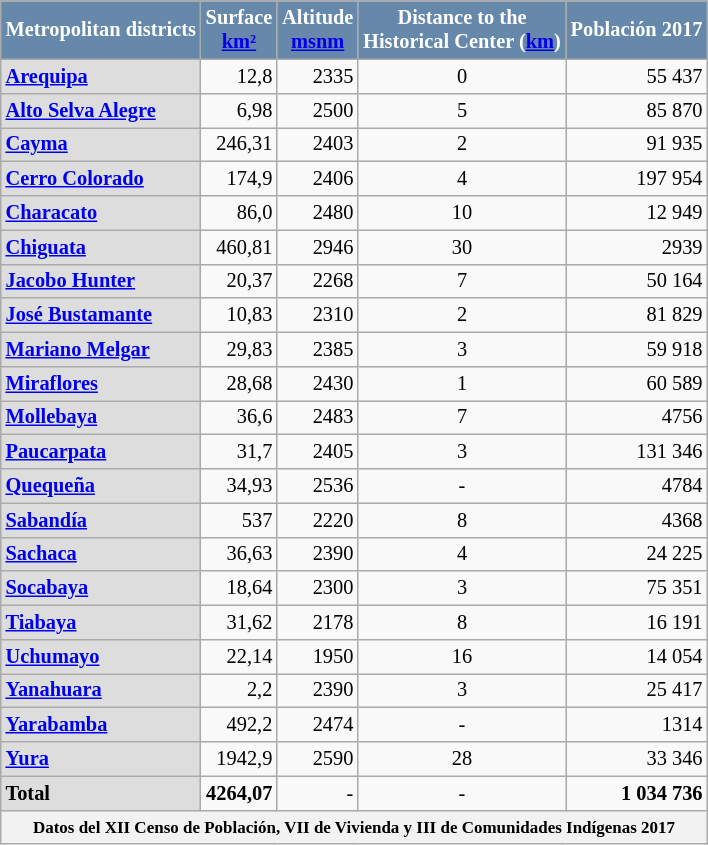<table class="wikitable" align="center" style="font-size:85%; border:0px; text-align:center; line-height:120%; margin:1em auto;">
<tr bgcolor=silver>
<th style="background: #6688AA; color: white;">Metropolitan districts</th>
<th style="background: #6688AA; color: white;">Surface<br><a href='#'>km²</a></th>
<th style="background: #6688AA; color: white;">Altitude<br><a href='#'>msnm</a></th>
<th style="background: #6688AA; color: white;">Distance to the<br>Historical Center (<a href='#'>km</a>)</th>
<th style="background: #6688AA; color: white;">Población 2017</th>
</tr>
<tr>
<td style="background: #DDDDDD;" align="left"><strong><a href='#'>Arequipa</a></strong></td>
<td align="right">12,8</td>
<td align="right">2335</td>
<td align="center">0</td>
<td align="right">55 437</td>
</tr>
<tr>
<td style="background: #DDDDDD;" align="left"><strong><a href='#'>Alto Selva Alegre</a></strong></td>
<td align="right">6,98</td>
<td align="right">2500</td>
<td align="center">5</td>
<td align="right">85 870</td>
</tr>
<tr>
<td style="background: #DDDDDD;" align="left"><strong><a href='#'>Cayma</a></strong></td>
<td align="right">246,31</td>
<td align="right">2403</td>
<td align="center">2</td>
<td align="right">91 935</td>
</tr>
<tr>
<td style="background: #DDDDDD;" align="left"><strong><a href='#'>Cerro Colorado</a></strong></td>
<td align="right">174,9</td>
<td align="right">2406</td>
<td align="center">4</td>
<td align="right">197 954</td>
</tr>
<tr>
<td style="background: #DDDDDD;" align="left"><strong><a href='#'>Characato</a></strong></td>
<td align="right">86,0</td>
<td align="right">2480</td>
<td align="center">10</td>
<td align="right">12 949</td>
</tr>
<tr>
<td style="background: #DDDDDD;" align="left"><strong><a href='#'>Chiguata</a></strong></td>
<td align="right">460,81</td>
<td align="right">2946</td>
<td align="center">30</td>
<td align="right">2939</td>
</tr>
<tr>
<td style="background: #DDDDDD;" align="left"><strong><a href='#'>Jacobo Hunter</a></strong></td>
<td align="right">20,37</td>
<td align="right">2268</td>
<td align="center">7</td>
<td align="right">50 164</td>
</tr>
<tr>
<td style="background: #DDDDDD;" align="left"><strong><a href='#'>José Bustamante</a></strong></td>
<td align="right">10,83</td>
<td align="right">2310</td>
<td align="center">2</td>
<td align="right">81 829</td>
</tr>
<tr>
<td style="background: #DDDDDD;" align="left"><strong><a href='#'>Mariano Melgar</a></strong></td>
<td align="right">29,83</td>
<td align="right">2385</td>
<td align="center">3</td>
<td align="right">59 918</td>
</tr>
<tr>
<td style="background: #DDDDDD;" align="left"><strong><a href='#'>Miraflores</a></strong></td>
<td align="right">28,68</td>
<td align="right">2430</td>
<td align="center">1</td>
<td align="right">60 589</td>
</tr>
<tr>
<td style="background: #DDDDDD;" align="left"><strong><a href='#'>Mollebaya</a></strong></td>
<td align="right">36,6</td>
<td align="right">2483</td>
<td align="center">7</td>
<td align="right">4756</td>
</tr>
<tr>
<td style="background: #DDDDDD;" align="left"><strong><a href='#'>Paucarpata</a></strong></td>
<td align="right">31,7</td>
<td align="right">2405</td>
<td align="center">3</td>
<td align="right">131 346</td>
</tr>
<tr>
<td style="background: #DDDDDD;" align="left"><strong><a href='#'>Quequeña</a></strong></td>
<td align="right">34,93</td>
<td align="right">2536</td>
<td align="center">-</td>
<td align="right">4784</td>
</tr>
<tr>
<td style="background: #DDDDDD;" align="left"><strong><a href='#'>Sabandía</a></strong></td>
<td align="right">537</td>
<td align="right">2220</td>
<td align="center">8</td>
<td align="right">4368</td>
</tr>
<tr>
<td style="background: #DDDDDD;" align="left"><strong><a href='#'>Sachaca</a></strong></td>
<td align="right">36,63</td>
<td align="right">2390</td>
<td align="center">4</td>
<td align="right">24 225</td>
</tr>
<tr>
<td style="background: #DDDDDD;" align="left"><strong><a href='#'>Socabaya</a></strong></td>
<td align="right">18,64</td>
<td align="right">2300</td>
<td align="center">3</td>
<td align="right">75 351</td>
</tr>
<tr>
<td style="background: #DDDDDD;" align="left"><strong><a href='#'>Tiabaya</a></strong></td>
<td align="right">31,62</td>
<td align="right">2178</td>
<td align="center">8</td>
<td align="right">16 191</td>
</tr>
<tr>
<td style="background: #DDDDDD;" align="left"><strong><a href='#'>Uchumayo</a></strong></td>
<td align="right">22,14</td>
<td align="right">1950</td>
<td align="center">16</td>
<td align="right">14 054</td>
</tr>
<tr>
<td style="background: #DDDDDD;" align="left"><strong><a href='#'>Yanahuara</a></strong></td>
<td align="right">2,2</td>
<td align="right">2390</td>
<td align="center">3</td>
<td align="right">25 417</td>
</tr>
<tr>
<td style="background: #DDDDDD;" align="left"><strong><a href='#'>Yarabamba</a></strong></td>
<td align="right">492,2</td>
<td align="right">2474</td>
<td align="center">-</td>
<td align="right">1314</td>
</tr>
<tr>
<td style="background: #DDDDDD;" align="left"><strong><a href='#'>Yura</a></strong></td>
<td align="right">1942,9</td>
<td align="right">2590</td>
<td align="center">28</td>
<td align="right">33 346</td>
</tr>
<tr>
<td style="background: #DDDDDD;" align="left"><strong>Total</strong></td>
<td align="right"><strong>4264,07</strong></td>
<td align="right">-</td>
<td align="center">-</td>
<td align="right"><strong>1 034 736</strong></td>
</tr>
<tr>
<th colspan="9"><small>Datos del XII Censo de Población, VII de Vivienda y III de Comunidades Indígenas 2017</small></th>
</tr>
</table>
